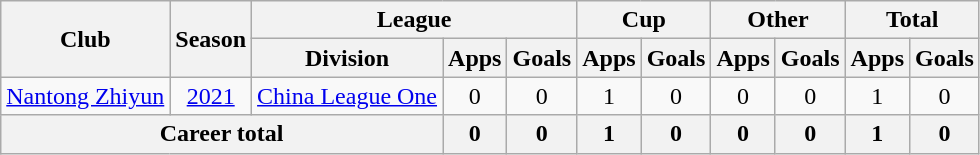<table class="wikitable" style="text-align: center">
<tr>
<th rowspan="2">Club</th>
<th rowspan="2">Season</th>
<th colspan="3">League</th>
<th colspan="2">Cup</th>
<th colspan="2">Other</th>
<th colspan="2">Total</th>
</tr>
<tr>
<th>Division</th>
<th>Apps</th>
<th>Goals</th>
<th>Apps</th>
<th>Goals</th>
<th>Apps</th>
<th>Goals</th>
<th>Apps</th>
<th>Goals</th>
</tr>
<tr>
<td><a href='#'>Nantong Zhiyun</a></td>
<td><a href='#'>2021</a></td>
<td><a href='#'>China League One</a></td>
<td>0</td>
<td>0</td>
<td>1</td>
<td>0</td>
<td>0</td>
<td>0</td>
<td>1</td>
<td>0</td>
</tr>
<tr>
<th colspan=3>Career total</th>
<th>0</th>
<th>0</th>
<th>1</th>
<th>0</th>
<th>0</th>
<th>0</th>
<th>1</th>
<th>0</th>
</tr>
</table>
